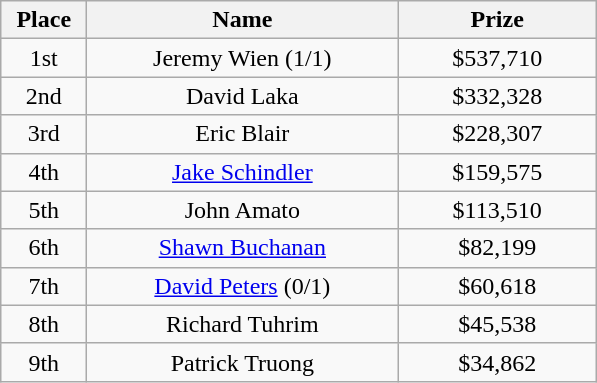<table class="wikitable">
<tr>
<th width="50">Place</th>
<th width="200">Name</th>
<th width="125">Prize</th>
</tr>
<tr>
<td align = "center">1st</td>
<td align = "center">Jeremy Wien (1/1)</td>
<td align = "center">$537,710</td>
</tr>
<tr>
<td align = "center">2nd</td>
<td align = "center">David Laka</td>
<td align = "center">$332,328</td>
</tr>
<tr>
<td align = "center">3rd</td>
<td align = "center">Eric Blair</td>
<td align = "center">$228,307</td>
</tr>
<tr>
<td align = "center">4th</td>
<td align = "center"><a href='#'>Jake Schindler</a></td>
<td align = "center">$159,575</td>
</tr>
<tr>
<td align = "center">5th</td>
<td align = "center">John Amato</td>
<td align = "center">$113,510</td>
</tr>
<tr>
<td align = "center">6th</td>
<td align = "center"><a href='#'>Shawn Buchanan</a></td>
<td align = "center">$82,199</td>
</tr>
<tr>
<td align = "center">7th</td>
<td align = "center"><a href='#'>David Peters</a> (0/1)</td>
<td align = "center">$60,618</td>
</tr>
<tr>
<td align = "center">8th</td>
<td align = "center">Richard Tuhrim</td>
<td align = "center">$45,538</td>
</tr>
<tr>
<td align = "center">9th</td>
<td align = "center">Patrick Truong</td>
<td align = "center">$34,862</td>
</tr>
</table>
